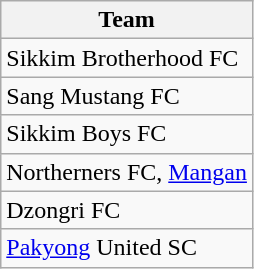<table class="wikitable">
<tr>
<th>Team</th>
</tr>
<tr>
<td>Sikkim Brotherhood FC</td>
</tr>
<tr>
<td>Sang Mustang FC</td>
</tr>
<tr>
<td>Sikkim Boys FC</td>
</tr>
<tr>
<td>Northerners FC, <a href='#'>Mangan</a></td>
</tr>
<tr>
<td>Dzongri FC</td>
</tr>
<tr>
<td><a href='#'>Pakyong</a> United SC</td>
</tr>
</table>
